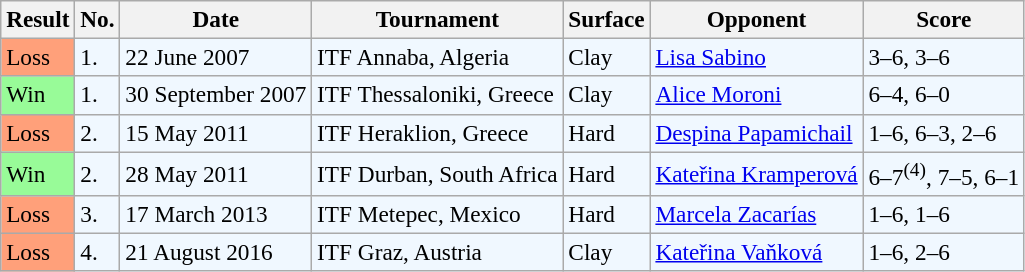<table class="sortable wikitable" style=font-size:97%>
<tr>
<th>Result</th>
<th>No.</th>
<th>Date</th>
<th>Tournament</th>
<th>Surface</th>
<th>Opponent</th>
<th class="unsortable">Score</th>
</tr>
<tr style="background:#f0f8ff;">
<td style="background:#ffa07a;">Loss</td>
<td>1.</td>
<td>22 June 2007</td>
<td>ITF Annaba, Algeria</td>
<td>Clay</td>
<td> <a href='#'>Lisa Sabino</a></td>
<td>3–6, 3–6</td>
</tr>
<tr style="background:#f0f8ff;">
<td style="background:#98fb98;">Win</td>
<td>1.</td>
<td>30 September 2007</td>
<td>ITF Thessaloniki, Greece</td>
<td>Clay</td>
<td> <a href='#'>Alice Moroni</a></td>
<td>6–4, 6–0</td>
</tr>
<tr style="background:#f0f8ff;">
<td style="background:#ffa07a;">Loss</td>
<td>2.</td>
<td>15 May 2011</td>
<td>ITF Heraklion, Greece</td>
<td>Hard</td>
<td> <a href='#'>Despina Papamichail</a></td>
<td>1–6, 6–3, 2–6</td>
</tr>
<tr style="background:#f0f8ff;">
<td style="background:#98fb98;">Win</td>
<td>2.</td>
<td>28 May 2011</td>
<td>ITF Durban, South Africa</td>
<td>Hard</td>
<td> <a href='#'>Kateřina Kramperová</a></td>
<td>6–7<sup>(4)</sup>, 7–5, 6–1</td>
</tr>
<tr style="background:#f0f8ff;">
<td style="background:#ffa07a;">Loss</td>
<td>3.</td>
<td>17 March 2013</td>
<td>ITF Metepec, Mexico</td>
<td>Hard</td>
<td> <a href='#'>Marcela Zacarías</a></td>
<td>1–6, 1–6</td>
</tr>
<tr style="background:#f0f8ff;">
<td style="background:#ffa07a;">Loss</td>
<td>4.</td>
<td>21 August 2016</td>
<td>ITF Graz, Austria</td>
<td>Clay</td>
<td> <a href='#'>Kateřina Vaňková</a></td>
<td>1–6, 2–6</td>
</tr>
</table>
